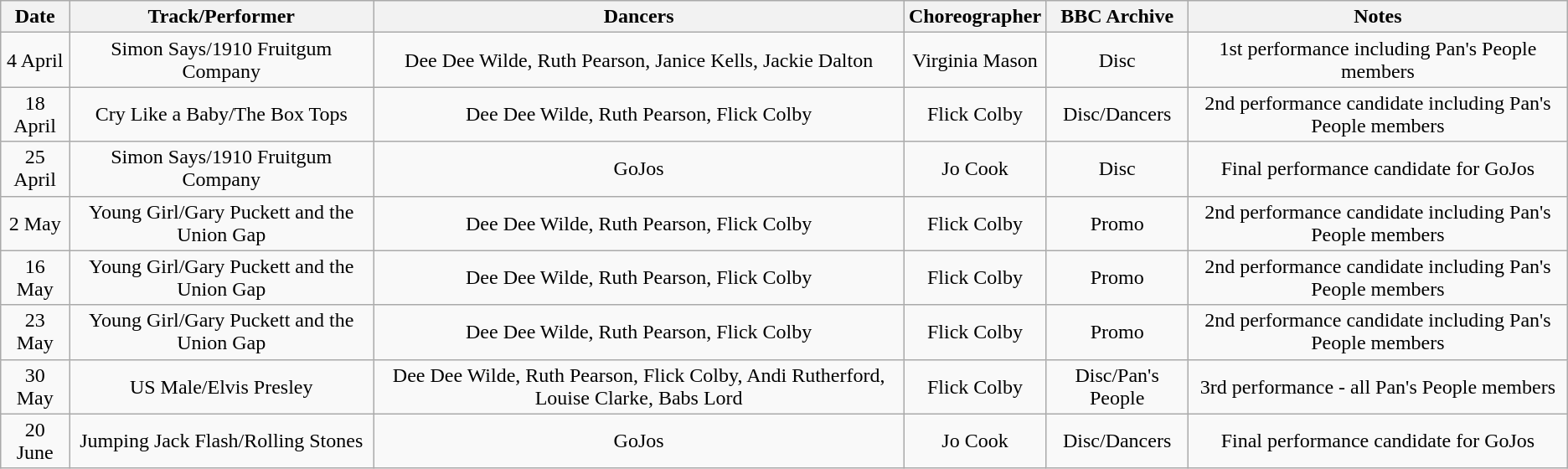<table class="wikitable" style="text-align: center;">
<tr>
<th>Date</th>
<th>Track/Performer</th>
<th>Dancers</th>
<th>Choreographer</th>
<th>BBC Archive</th>
<th>Notes</th>
</tr>
<tr>
<td>4 April</td>
<td>Simon Says/1910 Fruitgum Company</td>
<td>Dee Dee Wilde, Ruth Pearson, Janice Kells, Jackie Dalton</td>
<td>Virginia Mason</td>
<td>Disc</td>
<td>1st performance including Pan's People members</td>
</tr>
<tr>
<td>18 April</td>
<td>Cry Like a Baby/The Box Tops</td>
<td>Dee Dee Wilde, Ruth Pearson, Flick Colby</td>
<td>Flick Colby</td>
<td>Disc/Dancers</td>
<td>2nd performance candidate including Pan's People members</td>
</tr>
<tr>
<td>25 April</td>
<td>Simon Says/1910 Fruitgum Company</td>
<td>GoJos</td>
<td>Jo Cook</td>
<td>Disc</td>
<td>Final performance candidate for GoJos</td>
</tr>
<tr>
<td>2 May</td>
<td>Young Girl/Gary Puckett and the Union Gap</td>
<td>Dee Dee Wilde, Ruth Pearson, Flick Colby</td>
<td>Flick Colby</td>
<td>Promo</td>
<td>2nd performance candidate including Pan's People members</td>
</tr>
<tr>
<td>16 May</td>
<td>Young Girl/Gary Puckett and the Union Gap</td>
<td>Dee Dee Wilde, Ruth Pearson, Flick Colby</td>
<td>Flick Colby</td>
<td>Promo</td>
<td>2nd performance candidate including Pan's People members</td>
</tr>
<tr>
<td>23 May</td>
<td>Young Girl/Gary Puckett and the Union Gap</td>
<td>Dee Dee Wilde, Ruth Pearson, Flick Colby</td>
<td>Flick Colby</td>
<td>Promo</td>
<td>2nd performance candidate including Pan's People members</td>
</tr>
<tr>
<td>30 May</td>
<td>US Male/Elvis Presley</td>
<td>Dee Dee Wilde, Ruth Pearson, Flick Colby, Andi Rutherford, Louise Clarke, Babs Lord</td>
<td>Flick Colby</td>
<td>Disc/Pan's People</td>
<td>3rd performance - all Pan's People members</td>
</tr>
<tr>
<td>20 June</td>
<td>Jumping Jack Flash/Rolling Stones</td>
<td>GoJos</td>
<td>Jo Cook</td>
<td>Disc/Dancers</td>
<td>Final performance candidate for GoJos</td>
</tr>
</table>
